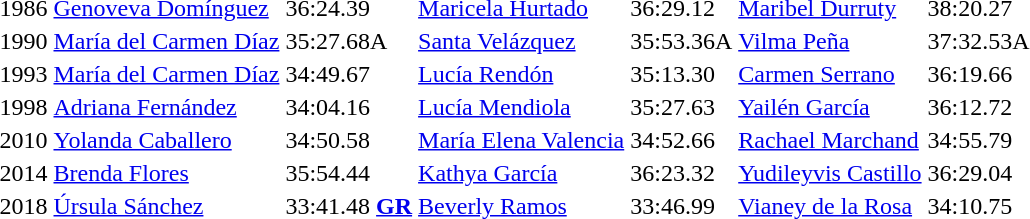<table>
<tr>
<td>1986</td>
<td><a href='#'>Genoveva Domínguez</a><br> </td>
<td>36:24.39</td>
<td><a href='#'>Maricela Hurtado</a><br> </td>
<td>36:29.12</td>
<td><a href='#'>Maribel Durruty</a><br> </td>
<td>38:20.27</td>
</tr>
<tr>
<td>1990</td>
<td><a href='#'>María del Carmen Díaz</a><br> </td>
<td>35:27.68A</td>
<td><a href='#'>Santa Velázquez</a><br> </td>
<td>35:53.36A</td>
<td><a href='#'>Vilma Peña</a><br> </td>
<td>37:32.53A</td>
</tr>
<tr>
<td>1993</td>
<td><a href='#'>María del Carmen Díaz</a><br> </td>
<td>34:49.67</td>
<td><a href='#'>Lucía Rendón</a><br> </td>
<td>35:13.30</td>
<td><a href='#'>Carmen Serrano</a><br> </td>
<td>36:19.66</td>
</tr>
<tr>
<td>1998</td>
<td><a href='#'>Adriana Fernández</a><br> </td>
<td>34:04.16</td>
<td><a href='#'>Lucía Mendiola</a><br> </td>
<td>35:27.63</td>
<td><a href='#'>Yailén García</a><br> </td>
<td>36:12.72</td>
</tr>
<tr>
<td>2010</td>
<td><a href='#'>Yolanda Caballero</a><br></td>
<td>34:50.58</td>
<td><a href='#'>María Elena Valencia</a><br></td>
<td>34:52.66</td>
<td><a href='#'>Rachael Marchand</a><br></td>
<td>34:55.79</td>
</tr>
<tr>
<td>2014</td>
<td><a href='#'>Brenda Flores</a><br></td>
<td>35:54.44</td>
<td><a href='#'>Kathya García</a><br></td>
<td>36:23.32</td>
<td><a href='#'>Yudileyvis Castillo</a><br></td>
<td>36:29.04</td>
</tr>
<tr>
<td>2018</td>
<td><a href='#'>Úrsula Sánchez</a><br></td>
<td>33:41.48 <strong><a href='#'>GR</a></strong></td>
<td><a href='#'>Beverly Ramos</a><br></td>
<td>33:46.99 </td>
<td><a href='#'>Vianey de la Rosa</a><br></td>
<td>34:10.75</td>
</tr>
</table>
